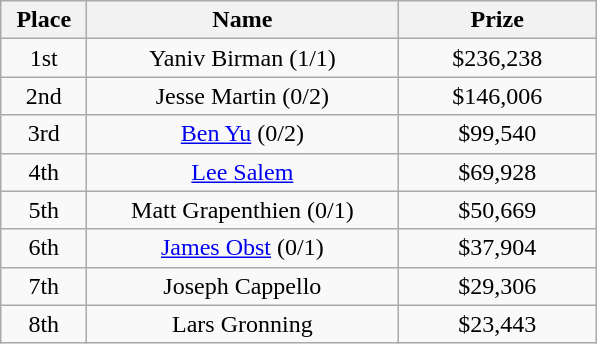<table class="wikitable">
<tr>
<th width="50">Place</th>
<th width="200">Name</th>
<th width="125">Prize</th>
</tr>
<tr>
<td align = "center">1st</td>
<td align = "center">Yaniv Birman (1/1)</td>
<td align = "center">$236,238</td>
</tr>
<tr>
<td align = "center">2nd</td>
<td align = "center">Jesse Martin (0/2)</td>
<td align = "center">$146,006</td>
</tr>
<tr>
<td align = "center">3rd</td>
<td align = "center"><a href='#'>Ben Yu</a> (0/2)</td>
<td align = "center">$99,540</td>
</tr>
<tr>
<td align = "center">4th</td>
<td align = "center"><a href='#'>Lee Salem</a></td>
<td align = "center">$69,928</td>
</tr>
<tr>
<td align = "center">5th</td>
<td align = "center">Matt Grapenthien (0/1)</td>
<td align = "center">$50,669</td>
</tr>
<tr>
<td align = "center">6th</td>
<td align = "center"><a href='#'>James Obst</a> (0/1)</td>
<td align = "center">$37,904</td>
</tr>
<tr>
<td align = "center">7th</td>
<td align = "center">Joseph Cappello</td>
<td align = "center">$29,306</td>
</tr>
<tr>
<td align = "center">8th</td>
<td align = "center">Lars Gronning</td>
<td align = "center">$23,443</td>
</tr>
</table>
